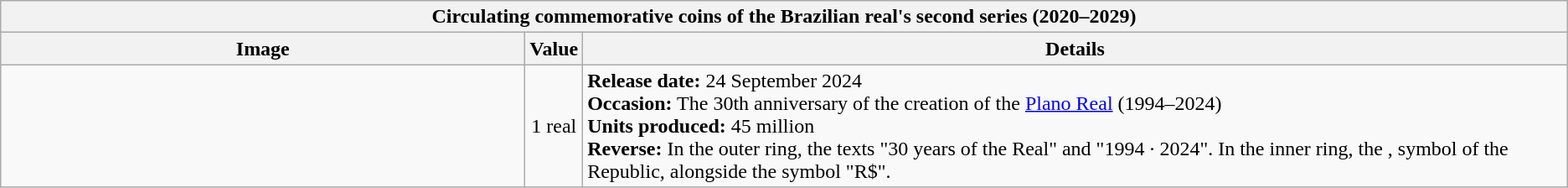<table border="1" class="wikitable mw-collapsible mw-collapsed">
<tr>
<th colspan="3">Circulating commemorative coins of the Brazilian real's second series (2020–2029)</th>
</tr>
<tr ---->
<th align="Center" width="410px">Image</th>
<th align="Center">Value</th>
<th align="Center">Details</th>
</tr>
<tr ---->
<td></td>
<td align="Center">1 real</td>
<td><strong>Release date:</strong> 24 September 2024<br><strong>Occasion:</strong> The 30th anniversary of the creation of the <a href='#'>Plano Real</a> (1994–2024)<br><strong>Units produced:</strong> 45 million<br><strong>Reverse:</strong> In the outer ring, the texts "30 years of the Real" and "1994 · 2024". In the inner ring, the , symbol of the Republic, alongside the symbol "R$".</td>
</tr>
</table>
